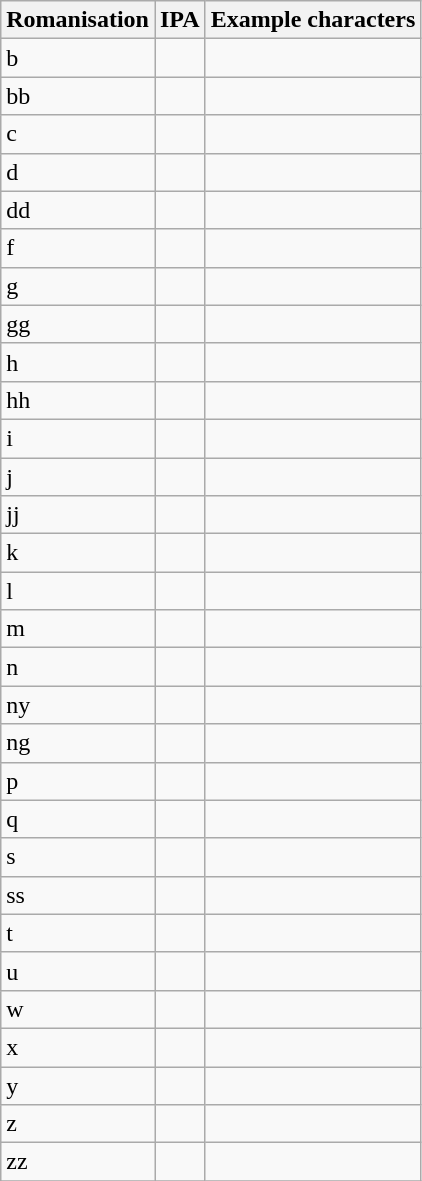<table class="wikitable">
<tr>
<th>Romanisation</th>
<th>IPA</th>
<th>Example characters</th>
</tr>
<tr>
<td>b</td>
<td></td>
<td></td>
</tr>
<tr>
<td>bb</td>
<td></td>
<td></td>
</tr>
<tr>
<td>c</td>
<td></td>
<td></td>
</tr>
<tr>
<td>d</td>
<td></td>
<td></td>
</tr>
<tr>
<td>dd</td>
<td></td>
<td></td>
</tr>
<tr>
<td>f</td>
<td></td>
<td></td>
</tr>
<tr>
<td>g</td>
<td></td>
<td></td>
</tr>
<tr>
<td>gg</td>
<td></td>
<td></td>
</tr>
<tr>
<td>h</td>
<td></td>
<td></td>
</tr>
<tr>
<td>hh</td>
<td></td>
<td></td>
</tr>
<tr>
<td>i</td>
<td></td>
<td></td>
</tr>
<tr>
<td>j</td>
<td></td>
<td></td>
</tr>
<tr>
<td>jj</td>
<td></td>
<td></td>
</tr>
<tr>
<td>k</td>
<td></td>
<td></td>
</tr>
<tr>
<td>l</td>
<td></td>
<td></td>
</tr>
<tr>
<td>m</td>
<td></td>
<td></td>
</tr>
<tr>
<td>n</td>
<td></td>
<td></td>
</tr>
<tr>
<td>ny</td>
<td></td>
<td></td>
</tr>
<tr>
<td>ng</td>
<td></td>
<td></td>
</tr>
<tr>
<td>p</td>
<td></td>
<td></td>
</tr>
<tr>
<td>q</td>
<td></td>
<td></td>
</tr>
<tr>
<td>s</td>
<td></td>
<td></td>
</tr>
<tr>
<td>ss</td>
<td></td>
<td></td>
</tr>
<tr>
<td>t</td>
<td></td>
<td></td>
</tr>
<tr>
<td>u</td>
<td></td>
<td></td>
</tr>
<tr>
<td>w</td>
<td></td>
<td></td>
</tr>
<tr>
<td>x</td>
<td></td>
<td></td>
</tr>
<tr>
<td>y</td>
<td></td>
<td></td>
</tr>
<tr>
<td>z</td>
<td></td>
<td></td>
</tr>
<tr>
<td>zz</td>
<td></td>
<td></td>
</tr>
<tr>
</tr>
</table>
